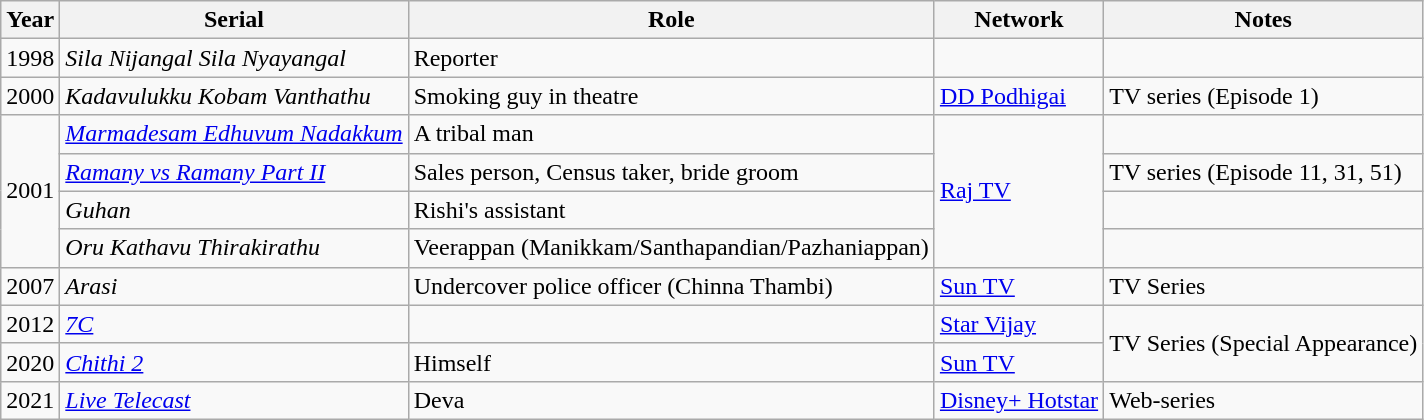<table class="wikitable sortable">
<tr>
<th scope="col">Year</th>
<th scope="col">Serial</th>
<th scope="col">Role</th>
<th scope="col">Network</th>
<th class="unsortable" scope="col">Notes</th>
</tr>
<tr>
<td>1998</td>
<td><em>Sila Nijangal Sila Nyayangal</em></td>
<td>Reporter</td>
<td></td>
<td></td>
</tr>
<tr>
<td>2000</td>
<td><em>Kadavulukku Kobam Vanthathu</em></td>
<td>Smoking guy in theatre</td>
<td><a href='#'>DD Podhigai</a></td>
<td>TV series (Episode 1)</td>
</tr>
<tr>
<td rowspan="4">2001</td>
<td><em><a href='#'>Marmadesam Edhuvum Nadakkum</a></em></td>
<td>A tribal man</td>
<td rowspan="4"><a href='#'>Raj TV</a></td>
<td></td>
</tr>
<tr>
<td><em><a href='#'>Ramany vs Ramany Part II</a></em></td>
<td>Sales person, Census taker, bride groom</td>
<td>TV series (Episode 11, 31, 51)</td>
</tr>
<tr>
<td><em>Guhan</em></td>
<td>Rishi's assistant</td>
<td></td>
</tr>
<tr>
<td><em>Oru Kathavu Thirakirathu</em></td>
<td>Veerappan (Manikkam/Santhapandian/Pazhaniappan)</td>
<td></td>
</tr>
<tr>
<td>2007</td>
<td><em>Arasi</em></td>
<td>Undercover police officer (Chinna Thambi)</td>
<td><a href='#'>Sun TV</a></td>
<td>TV Series</td>
</tr>
<tr>
<td>2012</td>
<td><em><a href='#'>7C</a></em></td>
<td></td>
<td><a href='#'>Star Vijay</a></td>
<td rowspan=2>TV Series (Special Appearance)</td>
</tr>
<tr>
<td>2020</td>
<td><em><a href='#'>Chithi 2</a></em></td>
<td>Himself</td>
<td><a href='#'>Sun TV</a></td>
</tr>
<tr>
<td>2021</td>
<td><em><a href='#'>Live Telecast</a></em></td>
<td>Deva</td>
<td><a href='#'>Disney+ Hotstar</a></td>
<td>Web-series</td>
</tr>
</table>
